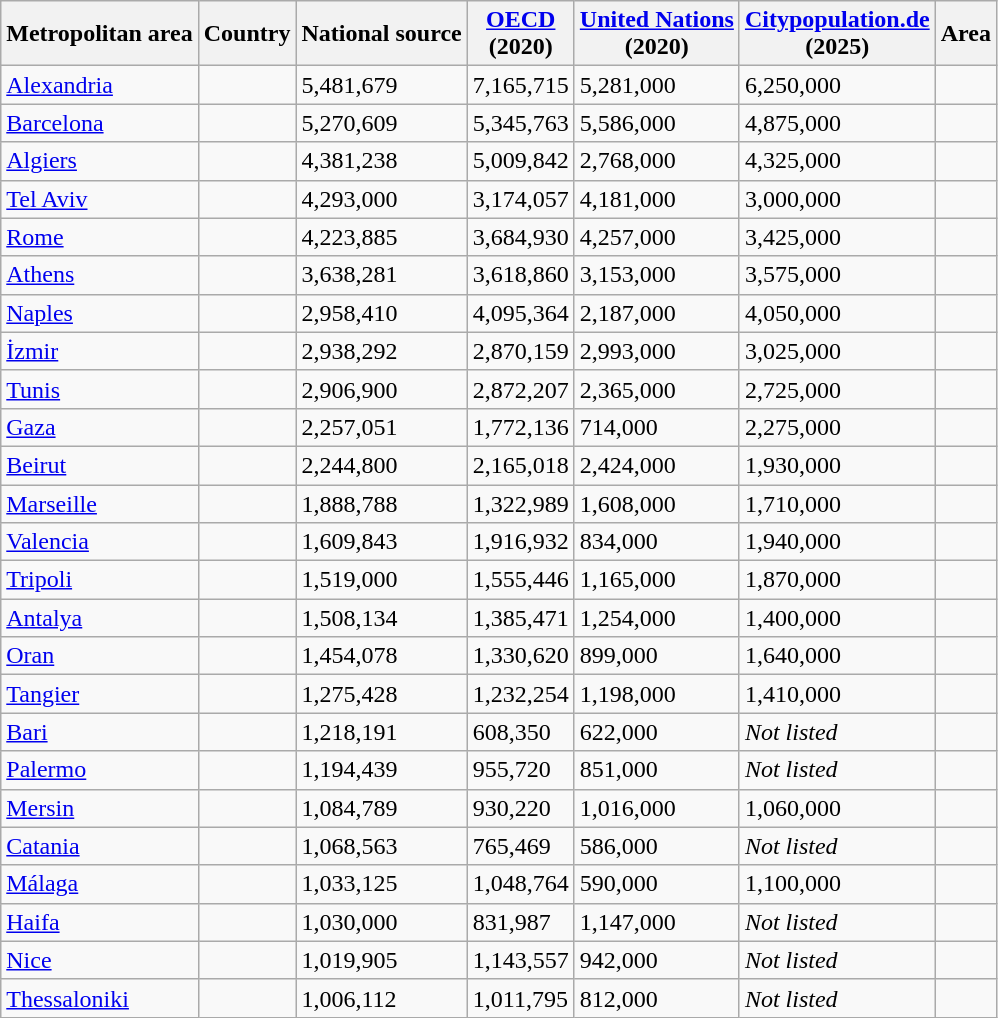<table class="wikitable sortable sticky-header">
<tr>
<th>Metropolitan area</th>
<th>Country</th>
<th>National source</th>
<th><a href='#'>OECD</a><br>(2020)</th>
<th><a href='#'>United Nations</a><br>(2020)</th>
<th><a href='#'>Citypopulation.de</a><br>(2025)</th>
<th>Area</th>
</tr>
<tr>
<td><a href='#'>Alexandria</a></td>
<td></td>
<td>5,481,679</td>
<td>7,165,715</td>
<td>5,281,000</td>
<td>6,250,000</td>
<td></td>
</tr>
<tr>
<td><a href='#'>Barcelona</a></td>
<td></td>
<td>5,270,609</td>
<td>5,345,763</td>
<td>5,586,000</td>
<td>4,875,000</td>
<td></td>
</tr>
<tr>
<td><a href='#'>Algiers</a></td>
<td></td>
<td>4,381,238</td>
<td>5,009,842</td>
<td>2,768,000</td>
<td>4,325,000</td>
<td></td>
</tr>
<tr>
<td><a href='#'>Tel Aviv</a></td>
<td></td>
<td>4,293,000</td>
<td>3,174,057</td>
<td>4,181,000</td>
<td>3,000,000</td>
<td></td>
</tr>
<tr>
<td><a href='#'>Rome</a></td>
<td></td>
<td>4,223,885</td>
<td>3,684,930</td>
<td>4,257,000</td>
<td>3,425,000</td>
<td></td>
</tr>
<tr>
<td><a href='#'>Athens</a></td>
<td></td>
<td>3,638,281</td>
<td>3,618,860</td>
<td>3,153,000</td>
<td>3,575,000</td>
<td></td>
</tr>
<tr>
<td><a href='#'>Naples</a></td>
<td></td>
<td>2,958,410</td>
<td>4,095,364</td>
<td>2,187,000</td>
<td>4,050,000</td>
<td></td>
</tr>
<tr>
<td><a href='#'>İzmir</a></td>
<td></td>
<td>2,938,292</td>
<td>2,870,159</td>
<td>2,993,000</td>
<td>3,025,000</td>
<td></td>
</tr>
<tr>
<td><a href='#'>Tunis</a></td>
<td></td>
<td>2,906,900</td>
<td>2,872,207</td>
<td>2,365,000</td>
<td>2,725,000</td>
<td></td>
</tr>
<tr>
<td><a href='#'>Gaza</a></td>
<td></td>
<td>2,257,051</td>
<td>1,772,136</td>
<td>714,000</td>
<td>2,275,000</td>
<td></td>
</tr>
<tr>
<td><a href='#'>Beirut</a></td>
<td></td>
<td>2,244,800</td>
<td>2,165,018</td>
<td>2,424,000</td>
<td>1,930,000</td>
<td></td>
</tr>
<tr>
<td><a href='#'>Marseille</a></td>
<td></td>
<td>1,888,788</td>
<td>1,322,989</td>
<td>1,608,000</td>
<td>1,710,000</td>
<td></td>
</tr>
<tr>
<td><a href='#'>Valencia</a></td>
<td></td>
<td>1,609,843</td>
<td>1,916,932</td>
<td>834,000</td>
<td>1,940,000</td>
<td></td>
</tr>
<tr>
<td><a href='#'>Tripoli</a></td>
<td></td>
<td>1,519,000</td>
<td>1,555,446</td>
<td>1,165,000</td>
<td>1,870,000</td>
<td></td>
</tr>
<tr>
<td><a href='#'>Antalya</a></td>
<td></td>
<td>1,508,134</td>
<td>1,385,471</td>
<td>1,254,000</td>
<td>1,400,000</td>
<td></td>
</tr>
<tr>
<td><a href='#'>Oran</a></td>
<td></td>
<td>1,454,078</td>
<td>1,330,620</td>
<td>899,000</td>
<td>1,640,000</td>
<td></td>
</tr>
<tr>
<td><a href='#'>Tangier</a></td>
<td></td>
<td>1,275,428</td>
<td>1,232,254</td>
<td>1,198,000</td>
<td>1,410,000</td>
<td></td>
</tr>
<tr>
<td><a href='#'>Bari</a></td>
<td></td>
<td>1,218,191</td>
<td>608,350</td>
<td>622,000</td>
<td><em>Not listed</em></td>
<td></td>
</tr>
<tr>
<td><a href='#'>Palermo</a></td>
<td></td>
<td>1,194,439</td>
<td>955,720</td>
<td>851,000</td>
<td><em>Not listed</em></td>
<td></td>
</tr>
<tr>
<td><a href='#'>Mersin</a></td>
<td></td>
<td>1,084,789</td>
<td>930,220</td>
<td>1,016,000</td>
<td>1,060,000</td>
<td></td>
</tr>
<tr>
<td><a href='#'>Catania</a></td>
<td></td>
<td>1,068,563</td>
<td>765,469</td>
<td>586,000</td>
<td><em>Not listed</em></td>
<td></td>
</tr>
<tr>
<td><a href='#'>Málaga</a></td>
<td></td>
<td>1,033,125</td>
<td>1,048,764</td>
<td>590,000</td>
<td>1,100,000</td>
<td></td>
</tr>
<tr>
<td><a href='#'>Haifa</a></td>
<td></td>
<td>1,030,000</td>
<td>831,987</td>
<td>1,147,000</td>
<td><em>Not listed</em></td>
<td></td>
</tr>
<tr>
<td><a href='#'>Nice</a></td>
<td></td>
<td>1,019,905</td>
<td>1,143,557</td>
<td>942,000</td>
<td><em>Not listed</em></td>
<td></td>
</tr>
<tr>
<td><a href='#'>Thessaloniki</a></td>
<td></td>
<td>1,006,112</td>
<td>1,011,795</td>
<td>812,000</td>
<td><em>Not listed</em></td>
<td></td>
</tr>
</table>
